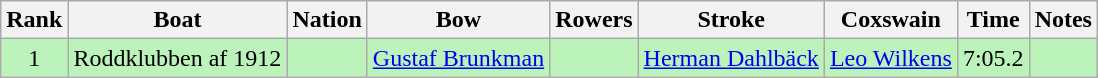<table class="wikitable sortable" style="text-align:center">
<tr>
<th>Rank</th>
<th>Boat</th>
<th>Nation</th>
<th>Bow</th>
<th>Rowers</th>
<th>Stroke</th>
<th>Coxswain</th>
<th>Time</th>
<th>Notes</th>
</tr>
<tr bgcolor=bbf3bb>
<td>1</td>
<td align=left>Roddklubben af 1912</td>
<td align=left></td>
<td align=left><a href='#'>Gustaf Brunkman</a></td>
<td align=left></td>
<td align=left><a href='#'>Herman Dahlbäck</a></td>
<td align=left><a href='#'>Leo Wilkens</a></td>
<td>7:05.2</td>
<td></td>
</tr>
</table>
